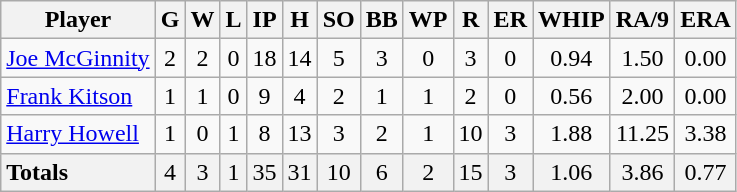<table class="wikitable">
<tr>
<th>Player</th>
<th>G</th>
<th>W</th>
<th>L</th>
<th>IP</th>
<th>H</th>
<th>SO</th>
<th>BB</th>
<th>WP</th>
<th>R</th>
<th>ER</th>
<th>WHIP</th>
<th>RA/9</th>
<th>ERA</th>
</tr>
<tr align="center">
<td align="left"><a href='#'>Joe McGinnity</a></td>
<td>2</td>
<td>2</td>
<td>0</td>
<td>18</td>
<td>14</td>
<td>5</td>
<td>3</td>
<td>0</td>
<td>3</td>
<td>0</td>
<td>0.94</td>
<td>1.50</td>
<td>0.00</td>
</tr>
<tr align="center">
<td align="left"><a href='#'>Frank Kitson</a></td>
<td>1</td>
<td>1</td>
<td>0</td>
<td>9</td>
<td>4</td>
<td>2</td>
<td>1</td>
<td>1</td>
<td>2</td>
<td>0</td>
<td>0.56</td>
<td>2.00</td>
<td>0.00</td>
</tr>
<tr align="center">
<td align="left"><a href='#'>Harry Howell</a></td>
<td>1</td>
<td>0</td>
<td>1</td>
<td>8</td>
<td>13</td>
<td>3</td>
<td>2</td>
<td>1</td>
<td>10</td>
<td>3</td>
<td>1.88</td>
<td>11.25</td>
<td>3.38</td>
</tr>
<tr align="center" style="background: #F2F2F2;">
<td align="left"><strong>Totals</strong></td>
<td>4</td>
<td>3</td>
<td>1</td>
<td>35</td>
<td>31</td>
<td>10</td>
<td>6</td>
<td>2</td>
<td>15</td>
<td>3</td>
<td>1.06</td>
<td>3.86</td>
<td>0.77</td>
</tr>
</table>
